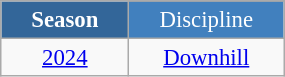<table class="wikitable"  style="font-size:95%; text-align:center; border:gray solid 1px; width:15%;">
<tr style="background:#369; color:white;">
<td rowspan="2" style="width:10%;"><strong>Season</strong></td>
</tr>
<tr style="background:#4180be; color:white;">
<td style="width:10%;">Discipline</td>
</tr>
<tr>
<td><a href='#'>2024</a></td>
<td><a href='#'>Downhill</a></td>
</tr>
</table>
